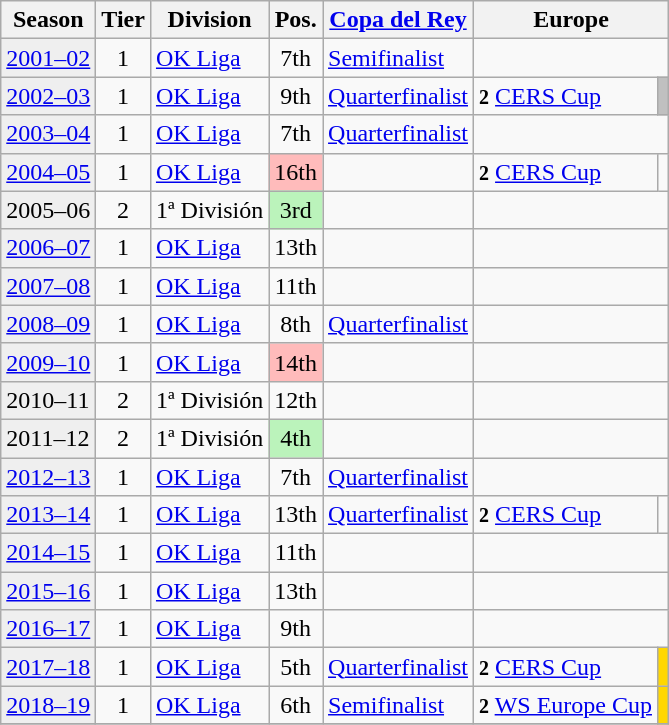<table class="wikitable">
<tr>
<th>Season</th>
<th>Tier</th>
<th>Division</th>
<th>Pos.</th>
<th><a href='#'>Copa del Rey</a></th>
<th colspan=2>Europe</th>
</tr>
<tr>
<td style="background:#efefef;"><a href='#'>2001–02</a></td>
<td align="center">1</td>
<td><a href='#'>OK Liga</a></td>
<td align="center">7th</td>
<td><a href='#'>Semifinalist</a></td>
<td colspan=2></td>
</tr>
<tr>
<td style="background:#efefef;"><a href='#'>2002–03</a></td>
<td align="center">1</td>
<td><a href='#'>OK Liga</a></td>
<td align="center">9th</td>
<td><a href='#'>Quarterfinalist</a></td>
<td><small><strong>2</strong></small> <a href='#'>CERS Cup</a></td>
<td bgcolor=silver align=center></td>
</tr>
<tr>
<td style="background:#efefef;"><a href='#'>2003–04</a></td>
<td align="center">1</td>
<td><a href='#'>OK Liga</a></td>
<td align="center">7th</td>
<td><a href='#'>Quarterfinalist</a></td>
<td colspan=2></td>
</tr>
<tr>
<td style="background:#efefef;"><a href='#'>2004–05</a></td>
<td align="center">1</td>
<td><a href='#'>OK Liga</a></td>
<td align="center" bgcolor=#FFBBBB>16th</td>
<td></td>
<td><small><strong>2</strong></small> <a href='#'>CERS Cup</a></td>
<td align=center></td>
</tr>
<tr>
<td style="background:#efefef;">2005–06</td>
<td align="center">2</td>
<td>1ª División</td>
<td align="center" bgcolor=#BBF3BB>3rd</td>
<td></td>
<td colspan=2></td>
</tr>
<tr>
<td style="background:#efefef;"><a href='#'>2006–07</a></td>
<td align="center">1</td>
<td><a href='#'>OK Liga</a></td>
<td align="center">13th</td>
<td></td>
<td colspan=2></td>
</tr>
<tr>
<td style="background:#efefef;"><a href='#'>2007–08</a></td>
<td align="center">1</td>
<td><a href='#'>OK Liga</a></td>
<td align="center">11th</td>
<td></td>
<td colspan=2></td>
</tr>
<tr>
<td style="background:#efefef;"><a href='#'>2008–09</a></td>
<td align="center">1</td>
<td><a href='#'>OK Liga</a></td>
<td align="center">8th</td>
<td><a href='#'>Quarterfinalist</a></td>
<td colspan=2></td>
</tr>
<tr>
<td style="background:#efefef;"><a href='#'>2009–10</a></td>
<td align="center">1</td>
<td><a href='#'>OK Liga</a></td>
<td align="center" bgcolor=#FFBBBB>14th</td>
<td></td>
<td colspan=2></td>
</tr>
<tr>
<td style="background:#efefef;">2010–11</td>
<td align="center">2</td>
<td>1ª División</td>
<td align="center">12th</td>
<td></td>
<td colspan=2></td>
</tr>
<tr>
<td style="background:#efefef;">2011–12</td>
<td align="center">2</td>
<td>1ª División</td>
<td align="center" bgcolor=#BBF3BB>4th</td>
<td></td>
<td colspan=2></td>
</tr>
<tr>
<td style="background:#efefef;"><a href='#'>2012–13</a></td>
<td align="center">1</td>
<td><a href='#'>OK Liga</a></td>
<td align="center">7th</td>
<td><a href='#'>Quarterfinalist</a></td>
<td colspan=2></td>
</tr>
<tr>
<td style="background:#efefef;"><a href='#'>2013–14</a></td>
<td align="center">1</td>
<td><a href='#'>OK Liga</a></td>
<td align="center">13th</td>
<td><a href='#'>Quarterfinalist</a></td>
<td><small><strong>2</strong></small> <a href='#'>CERS Cup</a></td>
<td align=center></td>
</tr>
<tr>
<td style="background:#efefef;"><a href='#'>2014–15</a></td>
<td align="center">1</td>
<td><a href='#'>OK Liga</a></td>
<td align="center">11th</td>
<td></td>
<td colspan=2></td>
</tr>
<tr>
<td style="background:#efefef;"><a href='#'>2015–16</a></td>
<td align="center">1</td>
<td><a href='#'>OK Liga</a></td>
<td align="center">13th</td>
<td></td>
<td colspan=2></td>
</tr>
<tr>
<td style="background:#efefef;"><a href='#'>2016–17</a></td>
<td align="center">1</td>
<td><a href='#'>OK Liga</a></td>
<td align="center">9th</td>
<td></td>
<td colspan=2></td>
</tr>
<tr>
<td style="background:#efefef;"><a href='#'>2017–18</a></td>
<td align="center">1</td>
<td><a href='#'>OK Liga</a></td>
<td align=center>5th</td>
<td><a href='#'>Quarterfinalist</a></td>
<td><small><strong>2</strong></small> <a href='#'>CERS Cup</a></td>
<td align=center bgcolor=gold></td>
</tr>
<tr>
<td style="background:#efefef;"><a href='#'>2018–19</a></td>
<td align="center">1</td>
<td><a href='#'>OK Liga</a></td>
<td align=center>6th</td>
<td><a href='#'>Semifinalist</a></td>
<td><small><strong>2</strong></small> <a href='#'>WS Europe Cup</a></td>
<td align=center bgcolor=gold></td>
</tr>
<tr>
</tr>
</table>
